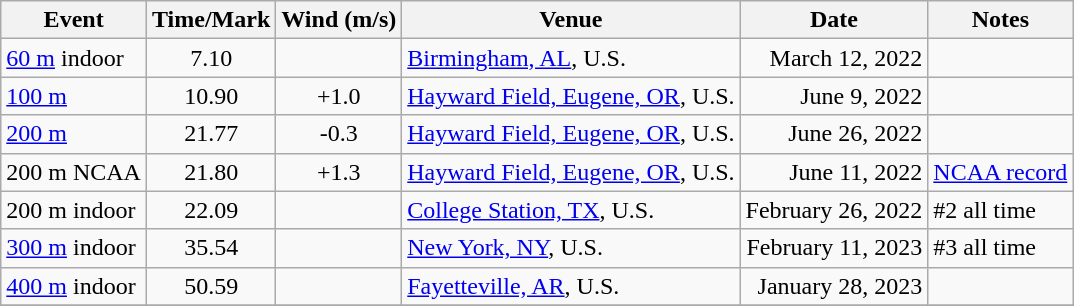<table class="wikitable">
<tr>
<th>Event</th>
<th>Time/Mark</th>
<th>Wind (m/s)</th>
<th>Venue</th>
<th>Date</th>
<th>Notes</th>
</tr>
<tr>
<td><a href='#'>60 m</a> indoor</td>
<td style="text-align:center;">7.10</td>
<td></td>
<td><a href='#'>Birmingham, AL</a>, U.S.</td>
<td style="text-align:right;">March 12, 2022</td>
<td></td>
</tr>
<tr>
<td><a href='#'>100 m</a></td>
<td style="text-align:center;">10.90</td>
<td style="text-align:center;">+1.0</td>
<td><a href='#'> Hayward Field, Eugene, OR</a>, U.S.</td>
<td style="text-align:right;">June 9, 2022</td>
<td></td>
</tr>
<tr>
<td><a href='#'>200 m</a></td>
<td style="text-align:center;">21.77</td>
<td style="text-align:center;">-0.3</td>
<td><a href='#'> Hayward Field, Eugene, OR</a>, U.S.</td>
<td style="text-align:right;">June 26, 2022</td>
<td></td>
</tr>
<tr>
<td>200 m NCAA</td>
<td style="text-align:center;">21.80</td>
<td style="text-align:center;">+1.3</td>
<td><a href='#'> Hayward Field, Eugene, OR</a>, U.S.</td>
<td style="text-align:right;">June 11, 2022</td>
<td><a href='#'>NCAA record</a></td>
</tr>
<tr>
<td>200 m indoor</td>
<td style="text-align:center;">22.09</td>
<td></td>
<td><a href='#'>College Station, TX</a>, U.S.</td>
<td style="text-align:right;">February 26, 2022</td>
<td> #2 all time</td>
</tr>
<tr>
<td><a href='#'>300 m</a> indoor</td>
<td style="text-align:center;">35.54</td>
<td></td>
<td><a href='#'>New York, NY</a>, U.S.</td>
<td style="text-align:right;">February 11, 2023</td>
<td> #3 all time</td>
</tr>
<tr>
<td><a href='#'>400 m</a> indoor</td>
<td style="text-align:center;">50.59</td>
<td></td>
<td><a href='#'>Fayetteville, AR</a>, U.S.</td>
<td style="text-align:right;">January 28, 2023</td>
<td></td>
</tr>
<tr>
</tr>
</table>
